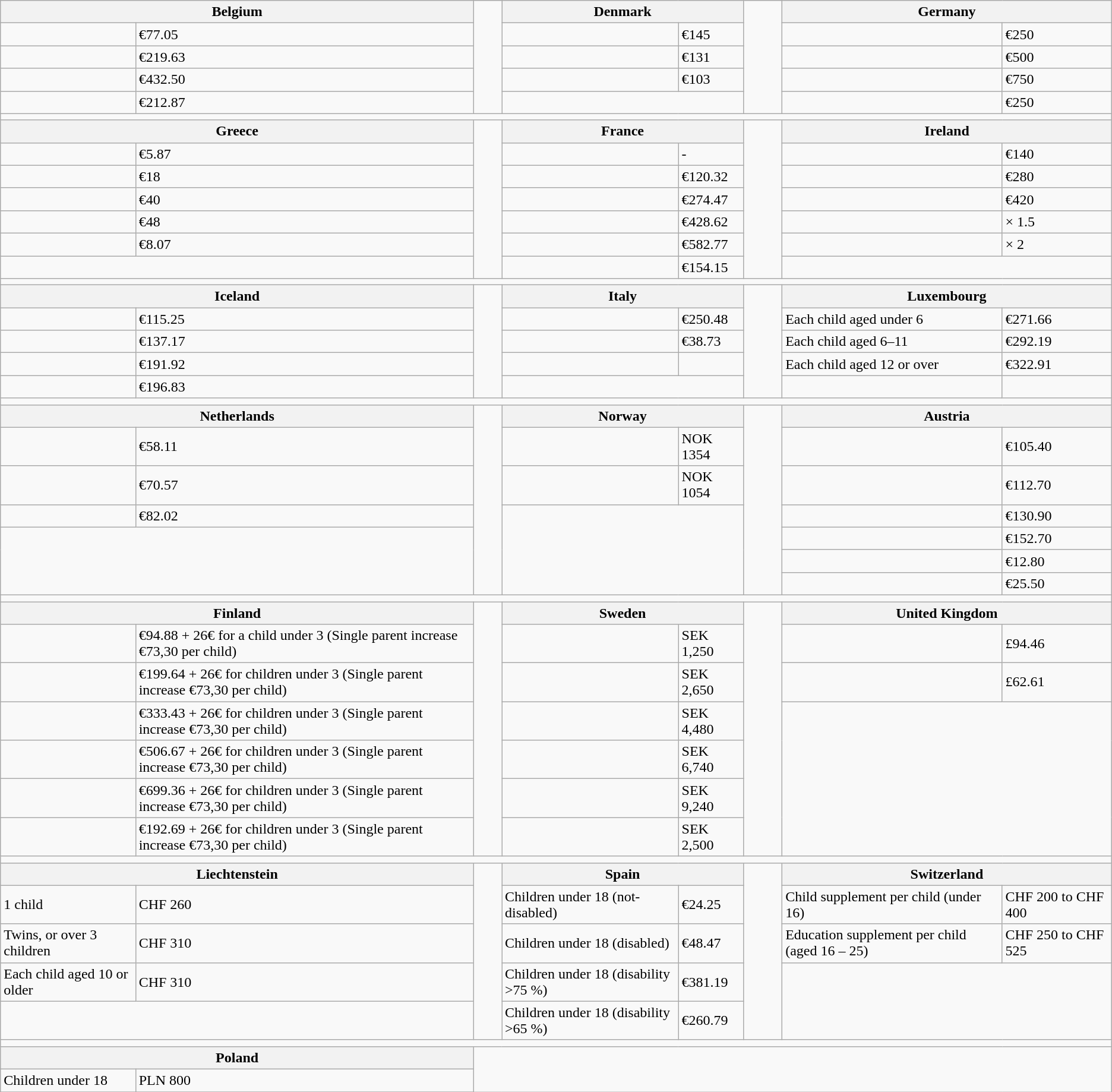<table class="wikitable" align="left">
<tr>
<th colspan=2> Belgium</th>
<td rowspan=5>      </td>
<th colspan=2> Denmark</th>
<td rowspan=5>         </td>
<th colspan=2> Germany</th>
</tr>
<tr>
<td></td>
<td>€77.05</td>
<td></td>
<td>€145</td>
<td></td>
<td>€250</td>
</tr>
<tr>
<td></td>
<td>€219.63</td>
<td></td>
<td>€131</td>
<td></td>
<td>€500</td>
</tr>
<tr>
<td></td>
<td>€432.50</td>
<td></td>
<td>€103</td>
<td></td>
<td>€750</td>
</tr>
<tr>
<td></td>
<td>€212.87</td>
<td colspan=2></td>
<td></td>
<td>€250</td>
</tr>
<tr>
<td colspan="8"></td>
</tr>
<tr>
<th colspan=2> Greece</th>
<td rowspan=7></td>
<th colspan=2> France</th>
<td rowspan=7></td>
<th colspan=2> Ireland</th>
</tr>
<tr>
<td></td>
<td>€5.87</td>
<td></td>
<td>-</td>
<td></td>
<td>€140</td>
</tr>
<tr>
<td></td>
<td>€18</td>
<td></td>
<td>€120.32</td>
<td></td>
<td>€280</td>
</tr>
<tr>
<td></td>
<td>€40</td>
<td></td>
<td>€274.47</td>
<td></td>
<td>€420</td>
</tr>
<tr>
<td></td>
<td>€48</td>
<td></td>
<td>€428.62</td>
<td></td>
<td>× 1.5</td>
</tr>
<tr>
<td></td>
<td>€8.07</td>
<td></td>
<td>€582.77</td>
<td></td>
<td>× 2</td>
</tr>
<tr>
<td colspan=2></td>
<td></td>
<td>€154.15</td>
<td colspan=2></td>
</tr>
<tr>
<td colspan="8"></td>
</tr>
<tr>
<th colspan=2> Iceland</th>
<td rowspan=5></td>
<th colspan=2> Italy</th>
<td rowspan=5></td>
<th colspan=2> Luxembourg</th>
</tr>
<tr>
<td></td>
<td>€115.25</td>
<td></td>
<td>€250.48</td>
<td>Each child aged under 6</td>
<td>€271.66</td>
</tr>
<tr>
<td></td>
<td>€137.17</td>
<td></td>
<td>€38.73</td>
<td>Each child aged 6–11</td>
<td>€292.19</td>
</tr>
<tr>
<td></td>
<td>€191.92</td>
<td></td>
<td></td>
<td>Each child aged 12 or over</td>
<td>€322.91</td>
</tr>
<tr>
<td></td>
<td>€196.83</td>
<td colspan=2></td>
<td></td>
<td></td>
</tr>
<tr>
<td colspan="8"></td>
</tr>
<tr>
<th colspan=2> Netherlands</th>
<td rowspan=7></td>
<th colspan=2> Norway</th>
<td rowspan=7></td>
<th colspan=2> Austria</th>
</tr>
<tr>
<td></td>
<td>€58.11</td>
<td></td>
<td>NOK 1354 </td>
<td></td>
<td>€105.40</td>
</tr>
<tr>
<td></td>
<td>€70.57</td>
<td></td>
<td>NOK 1054 </td>
<td></td>
<td>€112.70</td>
</tr>
<tr>
<td></td>
<td>€82.02</td>
<td rowspan=4 colspan=2></td>
<td></td>
<td>€130.90</td>
</tr>
<tr>
<td rowspan=3 colspan=2></td>
<td></td>
<td>€152.70</td>
</tr>
<tr>
<td></td>
<td>€12.80</td>
</tr>
<tr>
<td></td>
<td>€25.50</td>
</tr>
<tr>
<td colspan="8"></td>
</tr>
<tr>
<th colspan=2> Finland</th>
<td rowspan=7></td>
<th colspan=2> Sweden</th>
<td rowspan=7></td>
<th colspan=2> United Kingdom</th>
</tr>
<tr>
<td></td>
<td>€94.88 + 26€ for a child under 3 (Single parent increase €73,30 per child)</td>
<td></td>
<td>SEK 1,250 </td>
<td></td>
<td>£94.46 </td>
</tr>
<tr>
<td></td>
<td>€199.64 + 26€ for children under 3 (Single parent increase €73,30 per child)</td>
<td></td>
<td>SEK 2,650 </td>
<td></td>
<td>£62.61</td>
</tr>
<tr>
<td></td>
<td>€333.43 + 26€ for children under 3 (Single parent increase €73,30 per child)</td>
<td></td>
<td>SEK 4,480 </td>
<td rowspan=4 colspan=2></td>
</tr>
<tr>
<td></td>
<td>€506.67 + 26€ for children under 3 (Single parent increase €73,30 per child)</td>
<td></td>
<td>SEK 6,740 </td>
</tr>
<tr>
<td></td>
<td>€699.36  + 26€ for children under 3 (Single parent increase €73,30 per child)</td>
<td></td>
<td>SEK 9,240 </td>
</tr>
<tr>
<td></td>
<td>€192.69  + 26€ for children under 3 (Single parent increase €73,30 per child)</td>
<td></td>
<td>SEK 2,500 </td>
</tr>
<tr>
<td colspan="8"></td>
</tr>
<tr>
<th colspan=2> Liechtenstein</th>
<td rowspan=5></td>
<th colspan=2> Spain</th>
<td rowspan=5></td>
<th colspan=2> Switzerland</th>
</tr>
<tr>
<td>1 child</td>
<td>CHF 260 </td>
<td>Children under 18 (not-disabled)</td>
<td>€24.25</td>
<td>Child supplement per child (under 16)</td>
<td>CHF 200 to CHF 400 </td>
</tr>
<tr>
<td>Twins, or over 3 children</td>
<td>CHF 310 </td>
<td>Children under 18 (disabled)</td>
<td>€48.47</td>
<td>Education supplement per child (aged 16 – 25)</td>
<td>CHF 250 to CHF 525 </td>
</tr>
<tr>
<td>Each child aged 10 or older</td>
<td>CHF 310 </td>
<td>Children under 18 (disability >75 %)</td>
<td>€381.19</td>
<td rowspan=2 colspan=2></td>
</tr>
<tr>
<td colspan=2></td>
<td>Children under 18 (disability >65 %)</td>
<td>€260.79</td>
</tr>
<tr>
<td colspan="8"></td>
</tr>
<tr>
<th colspan=2> Poland</th>
</tr>
<tr>
<td>Children under 18</td>
<td>PLN 800 </td>
</tr>
<tr>
</tr>
</table>
